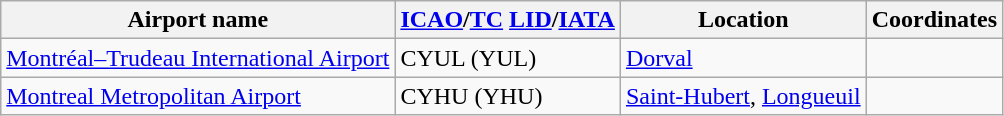<table class="wikitable sortable" style="width:auto;">
<tr>
<th width="*">Airport name</th>
<th width="*"><a href='#'>ICAO</a>/<a href='#'>TC</a> <a href='#'>LID</a>/<a href='#'>IATA</a></th>
<th width="*">Location</th>
<th width="*">Coordinates</th>
</tr>
<tr>
<td><a href='#'>Montréal–Trudeau International Airport</a></td>
<td>CYUL (YUL)</td>
<td><a href='#'>Dorval</a></td>
<td></td>
</tr>
<tr>
<td><a href='#'>Montreal Metropolitan Airport</a></td>
<td>CYHU (YHU)</td>
<td><a href='#'>Saint-Hubert</a>, <a href='#'>Longueuil</a></td>
<td></td>
</tr>
</table>
